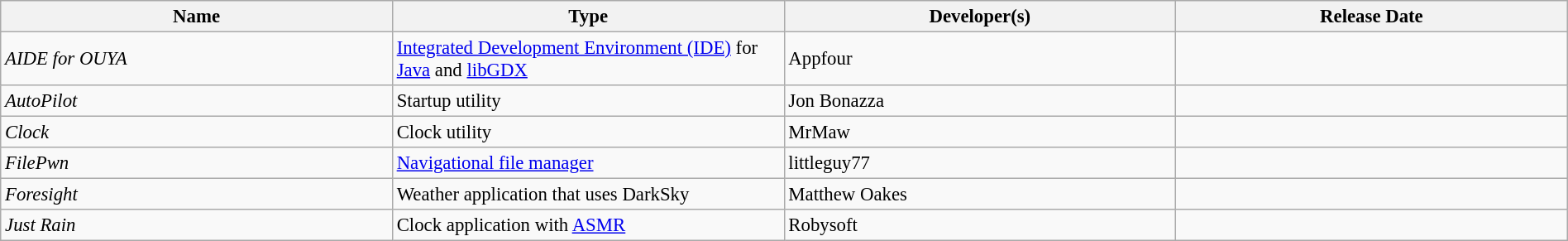<table class="wikitable sortable" style="width:100%; font-size:95%;">
<tr>
<th style="width:25%;">Name</th>
<th style="width:25%;">Type</th>
<th style="width:25%;">Developer(s)</th>
<th style="width:25%;">Release Date</th>
</tr>
<tr>
<td><em>AIDE for OUYA</em></td>
<td><a href='#'>Integrated Development Environment (IDE)</a> for <a href='#'>Java</a> and <a href='#'>libGDX</a></td>
<td>Appfour</td>
<td></td>
</tr>
<tr>
<td><em>AutoPilot</em></td>
<td>Startup utility</td>
<td>Jon Bonazza</td>
<td></td>
</tr>
<tr>
<td><em>Clock</em></td>
<td>Clock utility</td>
<td>MrMaw</td>
<td></td>
</tr>
<tr>
<td><em>FilePwn</em></td>
<td><a href='#'>Navigational file manager</a></td>
<td>littleguy77</td>
<td></td>
</tr>
<tr>
<td><em>Foresight</em></td>
<td>Weather application that uses DarkSky</td>
<td>Matthew Oakes</td>
<td></td>
</tr>
<tr>
<td><em>Just Rain</em></td>
<td>Clock application with <a href='#'>ASMR</a></td>
<td>Robysoft</td>
<td></td>
</tr>
</table>
